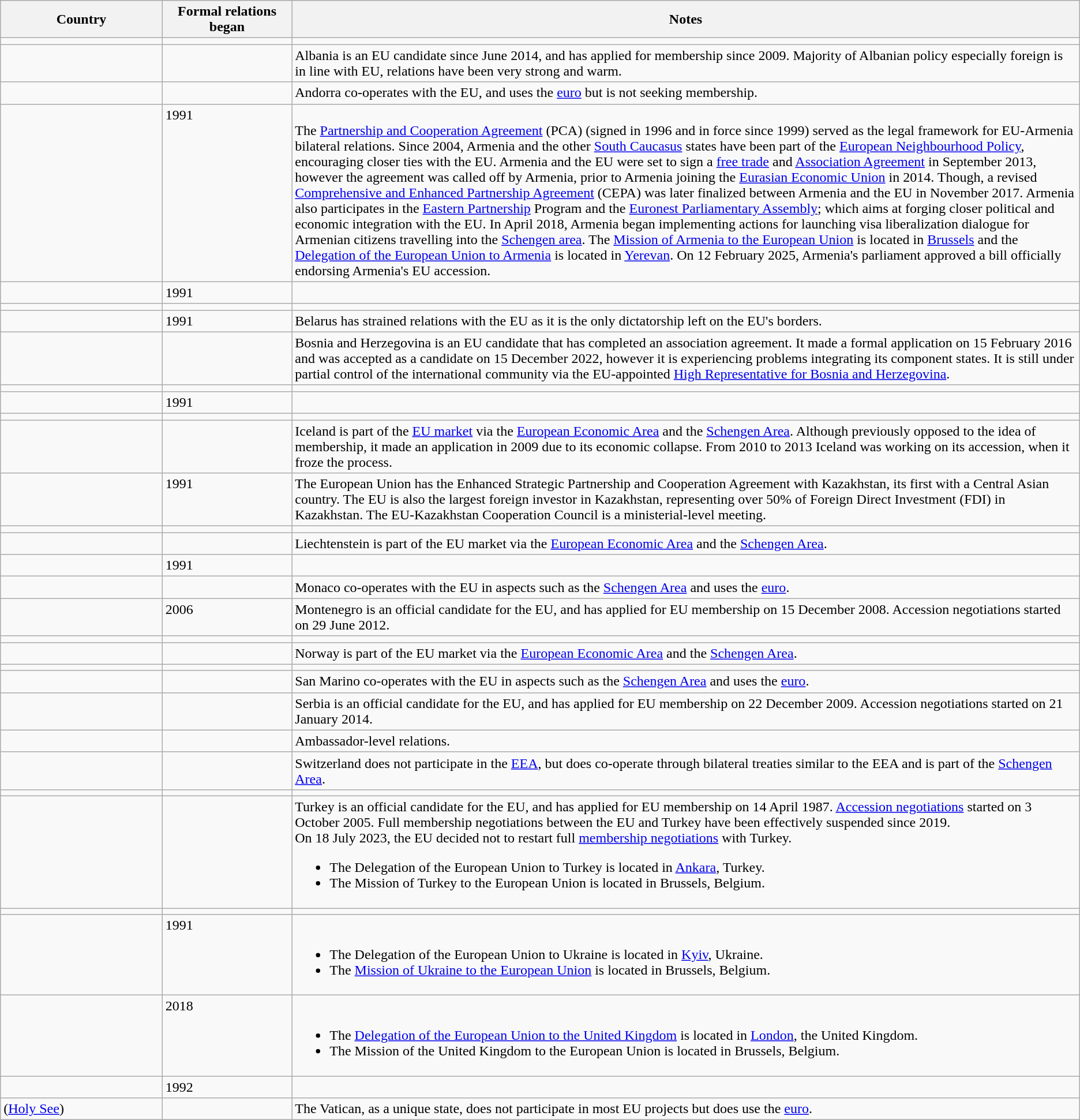<table class="wikitable sortable">
<tr>
<th style="width:15%;">Country</th>
<th style="width:12%;">Formal relations began</th>
<th>Notes</th>
</tr>
<tr valign="top">
<td></td>
<td></td>
<td></td>
</tr>
<tr valign="top">
<td></td>
<td></td>
<td> Albania is an EU candidate since June 2014, and has applied for membership since 2009. Majority of Albanian policy especially foreign is in line with EU, relations have been very strong and warm.</td>
</tr>
<tr valign="top">
<td></td>
<td></td>
<td> Andorra co-operates with the EU, and uses the <a href='#'>euro</a> but is not seeking membership.</td>
</tr>
<tr valign="top">
<td></td>
<td>1991</td>
<td><br>The <a href='#'>Partnership and Cooperation Agreement</a> (PCA) (signed in 1996 and in force since 1999) served as the legal framework for EU-Armenia bilateral relations. Since 2004, Armenia and the other <a href='#'>South Caucasus</a> states have been part of the <a href='#'>European Neighbourhood Policy</a>, encouraging closer ties with the EU. Armenia and the EU were set to sign a <a href='#'>free trade</a> and <a href='#'>Association Agreement</a> in September 2013, however the agreement was called off by Armenia, prior to Armenia joining the <a href='#'>Eurasian Economic Union</a> in 2014. Though, a revised <a href='#'>Comprehensive and Enhanced Partnership Agreement</a> (CEPA) was later finalized between Armenia and the EU in November 2017. Armenia also participates in the <a href='#'>Eastern Partnership</a> Program and the <a href='#'>Euronest Parliamentary Assembly</a>; which aims at forging closer political and economic integration with the EU. In April 2018, Armenia began implementing actions for launching visa liberalization dialogue for Armenian citizens travelling into the <a href='#'>Schengen area</a>. The <a href='#'>Mission of Armenia to the European Union</a> is located in <a href='#'>Brussels</a> and the <a href='#'>Delegation of the European Union to Armenia</a> is located in <a href='#'>Yerevan</a>. On 12 February 2025, Armenia's parliament approved a bill officially endorsing Armenia's EU accession.</td>
</tr>
<tr valign="top">
<td></td>
<td>1991</td>
<td></td>
</tr>
<tr valign="top">
<td></td>
<td></td>
<td></td>
</tr>
<tr valign="top">
<td></td>
<td>1991</td>
<td> Belarus has strained relations with the EU as it is the only dictatorship left on the EU's borders.</td>
</tr>
<tr valign="top">
<td></td>
<td></td>
<td> Bosnia and Herzegovina is an EU candidate that has completed an association agreement. It made a formal application on 15 February 2016 and was accepted as a candidate on 15 December 2022, however it is experiencing problems integrating its component states. It is still under partial control of the international community via the EU-appointed <a href='#'>High Representative for Bosnia and Herzegovina</a>.</td>
</tr>
<tr valign="top">
<td></td>
<td></td>
<td></td>
</tr>
<tr valign="top">
<td></td>
<td>1991</td>
<td></td>
</tr>
<tr valign="top">
<td></td>
<td></td>
<td></td>
</tr>
<tr valign="top">
<td></td>
<td></td>
<td> Iceland is part of the <a href='#'>EU market</a> via the <a href='#'>European Economic Area</a> and the <a href='#'>Schengen Area</a>. Although previously opposed to the idea of membership, it made an application in 2009 due to its economic collapse. From 2010 to 2013 Iceland was working on its accession, when it froze the process.</td>
</tr>
<tr valign="top">
<td></td>
<td>1991</td>
<td> The European Union has the Enhanced Strategic Partnership and Cooperation Agreement with Kazakhstan, its first with a Central Asian country. The EU is also the largest foreign investor in Kazakhstan, representing over 50% of Foreign Direct Investment (FDI) in Kazakhstan. The EU-Kazakhstan Cooperation Council is a ministerial-level meeting.</td>
</tr>
<tr valign="top">
<td></td>
<td></td>
<td></td>
</tr>
<tr valign="top">
<td></td>
<td></td>
<td> Liechtenstein is part of the EU market via the <a href='#'>European Economic Area</a> and the <a href='#'>Schengen Area</a>.</td>
</tr>
<tr valign="top">
<td></td>
<td>1991</td>
<td></td>
</tr>
<tr valign="top">
<td></td>
<td></td>
<td> Monaco co-operates with the EU in aspects such as the <a href='#'>Schengen Area</a> and uses the <a href='#'>euro</a>.</td>
</tr>
<tr valign="top">
<td></td>
<td>2006</td>
<td> Montenegro is an official candidate for the EU, and has applied for EU membership on 15 December 2008. Accession negotiations started on 29 June 2012.</td>
</tr>
<tr valign="top">
<td></td>
<td></td>
<td></td>
</tr>
<tr valign="top">
<td></td>
<td></td>
<td> Norway is part of the EU market via the <a href='#'>European Economic Area</a> and the <a href='#'>Schengen Area</a>.</td>
</tr>
<tr valign="top">
<td></td>
<td></td>
<td></td>
</tr>
<tr valign="top">
<td></td>
<td></td>
<td> San Marino co-operates with the EU in aspects such as the <a href='#'>Schengen Area</a> and uses the <a href='#'>euro</a>.</td>
</tr>
<tr valign="top">
<td></td>
<td></td>
<td> Serbia is an official candidate for the EU, and has applied for EU membership on 22 December 2009. Accession negotiations started on 21 January 2014.</td>
</tr>
<tr valign="top">
<td></td>
<td></td>
<td> Ambassador-level relations.</td>
</tr>
<tr valign="top">
<td></td>
<td></td>
<td> Switzerland does not participate in the <a href='#'>EEA</a>, but does co-operate through bilateral treaties similar to the EEA and is part of the <a href='#'>Schengen Area</a>.</td>
</tr>
<tr valign="top">
<td></td>
<td></td>
<td></td>
</tr>
<tr valign="top">
<td></td>
<td></td>
<td> Turkey is an official candidate for the EU, and has applied for EU membership on 14 April 1987. <a href='#'>Accession negotiations</a> started on 3 October 2005. Full membership negotiations between the EU and Turkey have been effectively suspended since 2019.<br>On 18 July 2023, the EU decided not to restart full <a href='#'>membership negotiations</a> with Turkey.<ul><li>The Delegation of the European Union to Turkey is located in <a href='#'>Ankara</a>, Turkey.</li><li>The Mission of Turkey to the European Union is located in Brussels, Belgium.</li></ul></td>
</tr>
<tr valign="top">
<td></td>
<td></td>
<td></td>
</tr>
<tr valign="top">
<td></td>
<td>1991</td>
<td><br><ul><li>The Delegation of the European Union to Ukraine is located in <a href='#'>Kyiv</a>, Ukraine.</li><li>The <a href='#'>Mission of Ukraine to the European Union</a> is located in Brussels, Belgium.</li></ul></td>
</tr>
<tr valign="top">
<td></td>
<td>2018</td>
<td><br><ul><li>The <a href='#'>Delegation of the European Union to the United Kingdom</a> is located in <a href='#'>London</a>, the United Kingdom.</li><li>The Mission of the United Kingdom to the European Union is located in Brussels, Belgium.</li></ul></td>
</tr>
<tr valign="top">
<td></td>
<td>1992</td>
<td></td>
</tr>
<tr valign="top">
<td> (<a href='#'>Holy See</a>)</td>
<td></td>
<td> The Vatican, as a unique state, does not participate in most EU projects but does use the <a href='#'>euro</a>.</td>
</tr>
</table>
